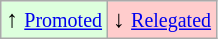<table class="wikitable" align="center">
<tr>
<td style="background:#ddffdd">↑ <small><a href='#'>Promoted</a></small></td>
<td style="background:#ffcccc">↓ <small><a href='#'>Relegated</a></small></td>
</tr>
</table>
